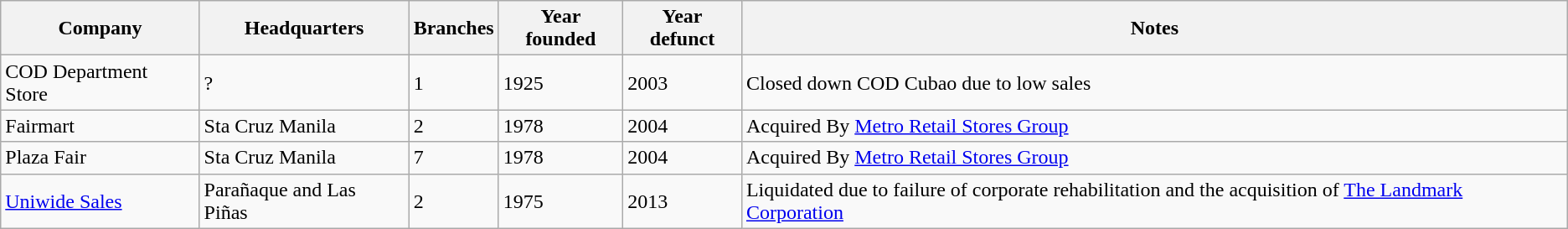<table class="wikitable sortable">
<tr>
<th>Company</th>
<th>Headquarters</th>
<th>Branches</th>
<th>Year founded</th>
<th>Year defunct</th>
<th>Notes</th>
</tr>
<tr>
<td>COD Department Store</td>
<td>?</td>
<td>1</td>
<td>1925</td>
<td>2003</td>
<td>Closed down COD Cubao due to low sales</td>
</tr>
<tr>
<td>Fairmart</td>
<td>Sta Cruz Manila</td>
<td>2</td>
<td>1978</td>
<td>2004</td>
<td>Acquired By <a href='#'>Metro Retail Stores Group</a></td>
</tr>
<tr>
<td>Plaza Fair</td>
<td>Sta Cruz Manila</td>
<td>7</td>
<td>1978</td>
<td>2004</td>
<td>Acquired By <a href='#'>Metro Retail Stores Group</a></td>
</tr>
<tr>
<td><a href='#'>Uniwide Sales</a></td>
<td>Parañaque and Las Piñas</td>
<td>2</td>
<td>1975</td>
<td>2013</td>
<td>Liquidated due to failure of corporate rehabilitation and the acquisition of <a href='#'>The Landmark Corporation</a></td>
</tr>
</table>
